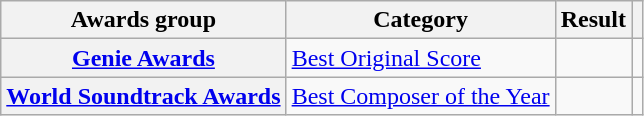<table class="wikitable plainrowheaders">
<tr>
<th scope="col">Awards group</th>
<th scope="col">Category</th>
<th scope="col">Result</th>
<th scope="col"></th>
</tr>
<tr>
<th scope="row"><a href='#'>Genie Awards</a></th>
<td><a href='#'>Best Original Score</a></td>
<td></td>
<td><br></td>
</tr>
<tr>
<th scope="row"><a href='#'>World Soundtrack Awards</a></th>
<td><a href='#'>Best Composer of the Year</a></td>
<td></td>
<td></td>
</tr>
</table>
